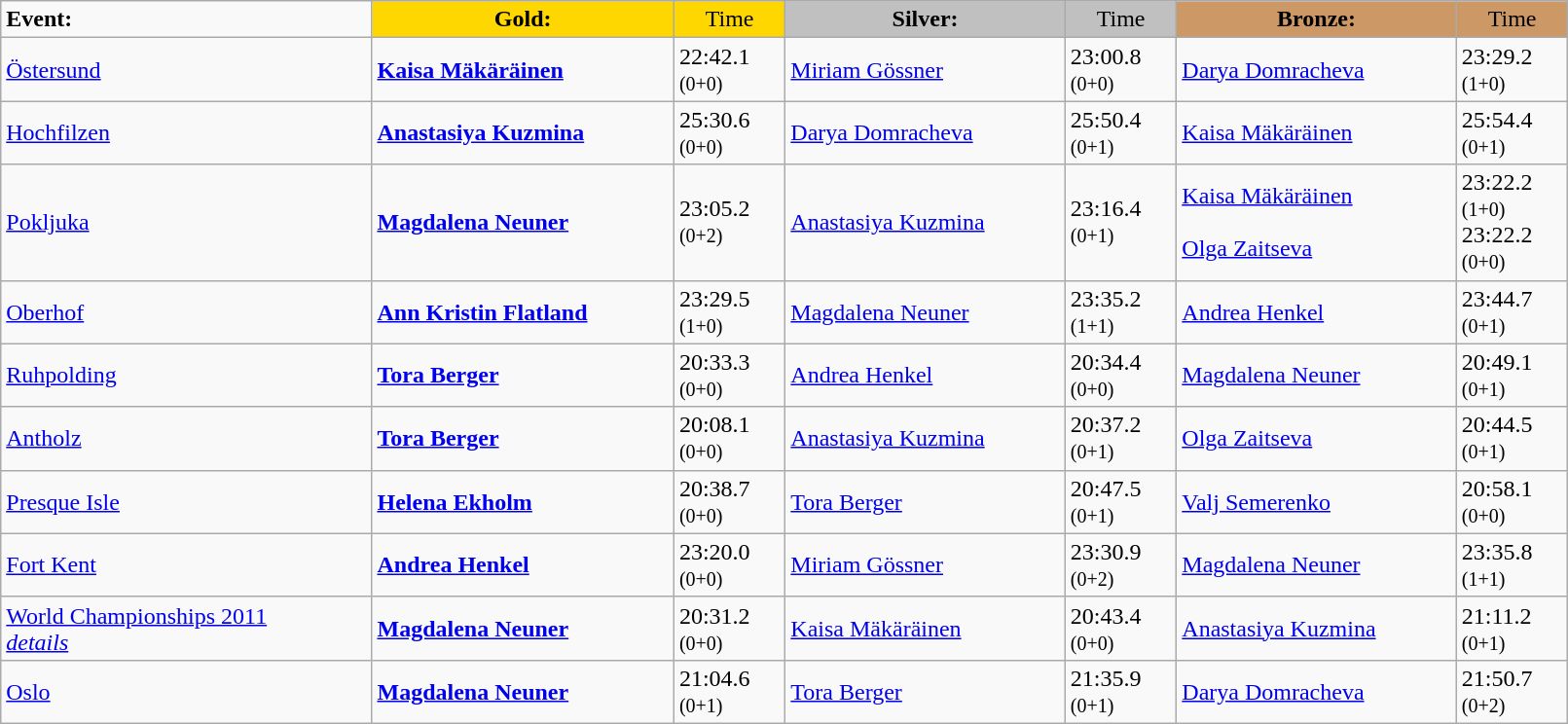<table class="wikitable" width=85%>
<tr>
<td><strong>Event:</strong></td>
<td style="text-align:center;background-color:gold;"><strong>Gold:</strong></td>
<td style="text-align:center;background-color:gold;">Time</td>
<td style="text-align:center;background-color:silver;"><strong>Silver:</strong></td>
<td style="text-align:center;background-color:silver;">Time</td>
<td style="text-align:center;background-color:#CC9966;"><strong>Bronze:</strong></td>
<td style="text-align:center;background-color:#CC9966;">Time</td>
</tr>
<tr>
<td><a href='#'>Östersund</a><br></td>
<td><strong><a href='#'>Kaisa Mäkäräinen</a></strong><br><small></small></td>
<td>22:42.1<br><small>(0+0)</small></td>
<td><a href='#'>Miriam Gössner</a><br><small></small></td>
<td>23:00.8<br><small>(0+0)</small></td>
<td><a href='#'>Darya Domracheva</a><br><small></small></td>
<td>23:29.2<br><small>(1+0)</small></td>
</tr>
<tr>
<td><a href='#'>Hochfilzen</a><br></td>
<td><strong><a href='#'>Anastasiya Kuzmina</a></strong><br><small></small></td>
<td>25:30.6<br><small>(0+0)</small></td>
<td><a href='#'>Darya Domracheva</a><br><small></small></td>
<td>25:50.4<br><small>(0+1)</small></td>
<td><a href='#'>Kaisa Mäkäräinen</a><br><small></small></td>
<td>25:54.4<br><small>(0+1)</small></td>
</tr>
<tr>
<td><a href='#'>Pokljuka</a><br></td>
<td><strong><a href='#'>Magdalena Neuner</a></strong><br><small></small></td>
<td>23:05.2<br><small>(0+2)</small></td>
<td><a href='#'>Anastasiya Kuzmina</a><br><small></small></td>
<td>23:16.4<br><small>(0+1)</small></td>
<td><a href='#'>Kaisa Mäkäräinen</a><br><small></small><br><a href='#'>Olga Zaitseva</a><br><small></small></td>
<td>23:22.2<br><small>(1+0)</small><br>23:22.2<br><small>(0+0)</small></td>
</tr>
<tr>
<td><a href='#'>Oberhof</a><br></td>
<td><strong><a href='#'>Ann Kristin Flatland</a></strong><br><small></small></td>
<td>23:29.5<br><small>(1+0)</small></td>
<td><a href='#'>Magdalena Neuner</a><br><small></small></td>
<td>23:35.2<br><small>(1+1)</small></td>
<td><a href='#'>Andrea Henkel</a><br><small></small></td>
<td>23:44.7<br><small>(0+1)</small></td>
</tr>
<tr>
<td><a href='#'>Ruhpolding</a><br></td>
<td><strong><a href='#'>Tora Berger</a></strong><br><small></small></td>
<td>20:33.3<br><small>(0+0)</small></td>
<td><a href='#'>Andrea Henkel</a><br><small></small></td>
<td>20:34.4<br><small>(0+0)</small></td>
<td><a href='#'>Magdalena Neuner</a><br><small></small></td>
<td>20:49.1<br><small>(0+1)</small></td>
</tr>
<tr>
<td><a href='#'>Antholz</a><br></td>
<td><strong><a href='#'>Tora Berger</a></strong><br><small></small></td>
<td>20:08.1<br><small>(0+0)</small></td>
<td><a href='#'>Anastasiya Kuzmina</a><br><small></small></td>
<td>20:37.2<br><small>(0+1)</small></td>
<td><a href='#'>Olga Zaitseva</a><br><small></small></td>
<td>20:44.5<br><small>(0+1)</small></td>
</tr>
<tr>
<td><a href='#'>Presque Isle</a><br></td>
<td><strong><a href='#'>Helena Ekholm</a></strong><br><small></small></td>
<td>20:38.7<br><small>(0+0)</small></td>
<td><a href='#'>Tora Berger</a><br><small></small></td>
<td>20:47.5<br><small>(0+1)</small></td>
<td><a href='#'>Valj Semerenko</a><br><small></small></td>
<td>20:58.1<br><small>(0+0)</small></td>
</tr>
<tr>
<td><a href='#'>Fort Kent</a><br></td>
<td><strong><a href='#'>Andrea Henkel</a></strong><br><small></small></td>
<td>23:20.0<br><small>(0+0)</small></td>
<td><a href='#'>Miriam Gössner</a><br><small></small></td>
<td>23:30.9<br><small>(0+2)</small></td>
<td><a href='#'>Magdalena Neuner</a><br><small></small></td>
<td>23:35.8<br><small>(1+1)</small></td>
</tr>
<tr>
<td><a href='#'>World Championships 2011</a><br><em><a href='#'>details</a></em></td>
<td><strong><a href='#'>Magdalena Neuner</a></strong><br><small></small></td>
<td>20:31.2<br><small>(0+0)</small></td>
<td><a href='#'>Kaisa Mäkäräinen</a><br><small></small></td>
<td>20:43.4<br><small>(0+0)</small></td>
<td><a href='#'>Anastasiya Kuzmina</a><br><small></small></td>
<td>21:11.2<br><small>(0+1)</small></td>
</tr>
<tr>
<td><a href='#'>Oslo</a><br></td>
<td><strong><a href='#'>Magdalena Neuner</a></strong><br><small></small></td>
<td>21:04.6<br><small>(0+1)</small></td>
<td><a href='#'>Tora Berger</a><br><small></small></td>
<td>21:35.9<br><small>(0+1)</small></td>
<td><a href='#'>Darya Domracheva</a><br><small></small></td>
<td>21:50.7<br><small>(0+2)</small></td>
</tr>
</table>
